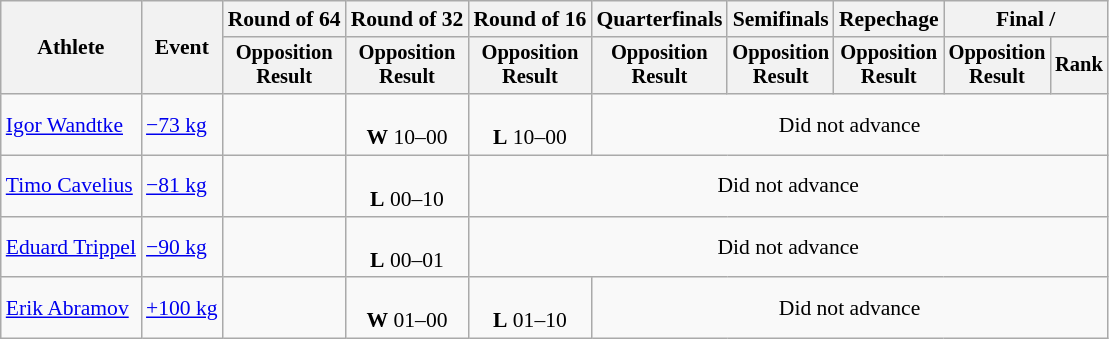<table class="wikitable" style="font-size:90%">
<tr>
<th rowspan="2">Athlete</th>
<th rowspan="2">Event</th>
<th>Round of 64</th>
<th>Round of 32</th>
<th>Round of 16</th>
<th>Quarterfinals</th>
<th>Semifinals</th>
<th>Repechage</th>
<th colspan=2>Final / </th>
</tr>
<tr style="font-size:95%">
<th>Opposition<br>Result</th>
<th>Opposition<br>Result</th>
<th>Opposition<br>Result</th>
<th>Opposition<br>Result</th>
<th>Opposition<br>Result</th>
<th>Opposition<br>Result</th>
<th>Opposition<br>Result</th>
<th>Rank</th>
</tr>
<tr align=center>
<td align=left><a href='#'>Igor Wandtke</a></td>
<td align=left><a href='#'>−73 kg</a></td>
<td></td>
<td><br><strong>W</strong> 10–00</td>
<td><br><strong>L</strong> 10–00</td>
<td colspan=5>Did not advance</td>
</tr>
<tr align=center>
<td align=left><a href='#'>Timo Cavelius</a></td>
<td align=left><a href='#'>−81 kg</a></td>
<td></td>
<td><br><strong>L</strong> 00–10</td>
<td colspan=6>Did not advance</td>
</tr>
<tr align=center>
<td align=left><a href='#'>Eduard Trippel</a></td>
<td align=left><a href='#'>−90 kg</a></td>
<td></td>
<td><br><strong>L</strong> 00–01</td>
<td colspan=6>Did not advance</td>
</tr>
<tr align=center>
<td align=left><a href='#'>Erik Abramov</a></td>
<td align=left><a href='#'>+100 kg</a></td>
<td></td>
<td><br><strong>W</strong> 01–00</td>
<td><br><strong>L</strong> 01–10</td>
<td colspan=5>Did not advance</td>
</tr>
</table>
